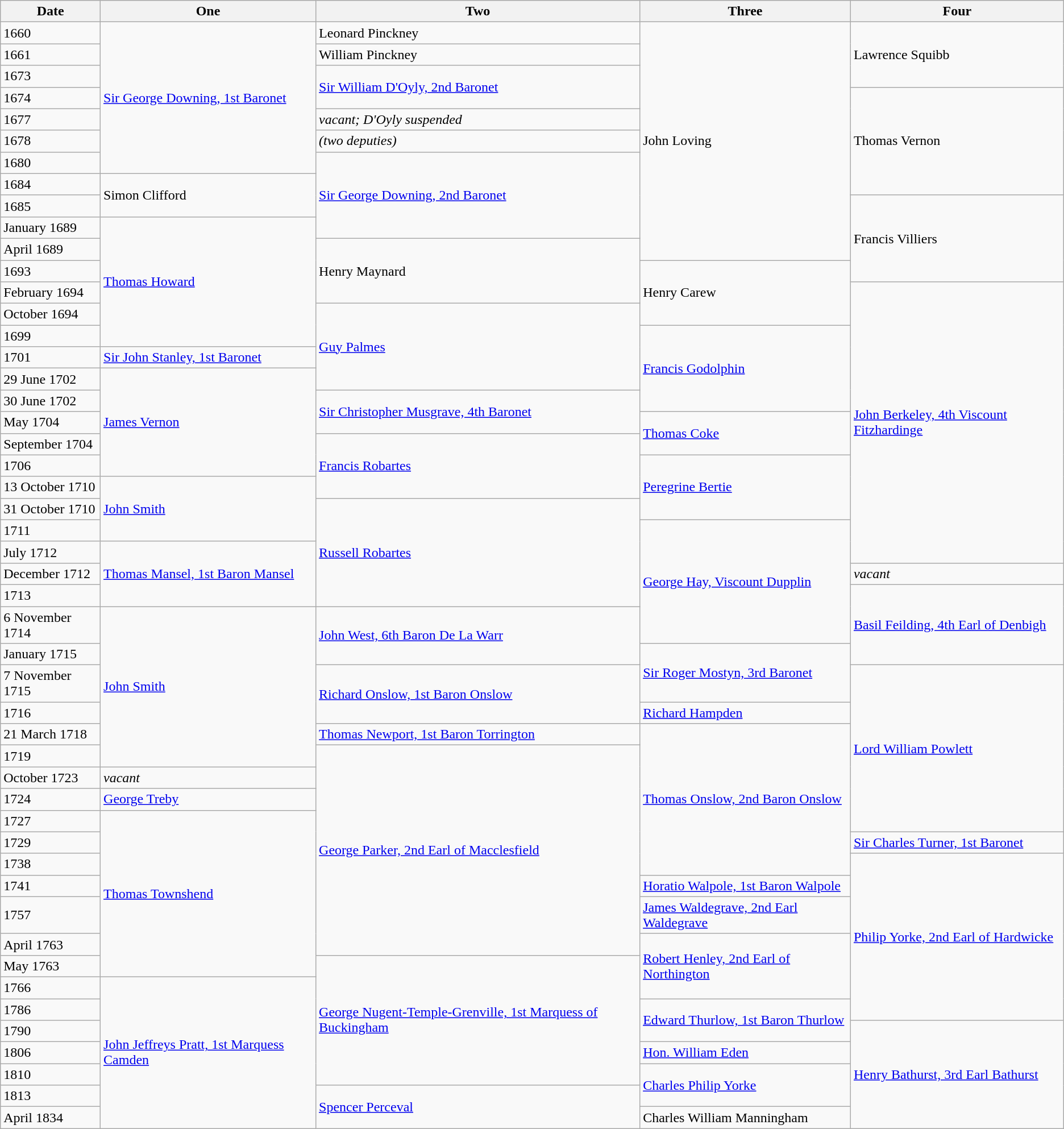<table class="wikitable">
<tr>
<th>Date</th>
<th>One</th>
<th>Two</th>
<th>Three</th>
<th>Four</th>
</tr>
<tr>
<td>1660</td>
<td rowspan=7><a href='#'>Sir George Downing, 1st Baronet</a></td>
<td>Leonard Pinckney</td>
<td rowspan=11>John Loving</td>
<td rowspan=3>Lawrence Squibb</td>
</tr>
<tr>
<td>1661</td>
<td>William Pinckney</td>
</tr>
<tr>
<td>1673</td>
<td rowspan=2><a href='#'>Sir William D'Oyly, 2nd Baronet</a></td>
</tr>
<tr>
<td>1674</td>
<td rowspan=5>Thomas Vernon</td>
</tr>
<tr>
<td>1677</td>
<td><em>vacant; D'Oyly suspended</em></td>
</tr>
<tr>
<td>1678</td>
<td><em>(two deputies)</em></td>
</tr>
<tr>
<td>1680</td>
<td rowspan=4><a href='#'>Sir George Downing, 2nd Baronet</a></td>
</tr>
<tr>
<td>1684</td>
<td rowspan=2>Simon Clifford</td>
</tr>
<tr>
<td>1685</td>
<td rowspan=4>Francis Villiers</td>
</tr>
<tr>
<td>January 1689</td>
<td rowspan=6><a href='#'>Thomas Howard</a></td>
</tr>
<tr>
<td>April 1689</td>
<td rowspan=3>Henry Maynard</td>
</tr>
<tr>
<td>1693</td>
<td rowspan=3>Henry Carew</td>
</tr>
<tr>
<td>February 1694</td>
<td rowspan=13><a href='#'>John Berkeley, 4th Viscount Fitzhardinge</a></td>
</tr>
<tr>
<td>October 1694</td>
<td rowspan=4><a href='#'>Guy Palmes</a></td>
</tr>
<tr>
<td>1699</td>
<td rowspan=4><a href='#'>Francis Godolphin</a></td>
</tr>
<tr>
<td>1701</td>
<td><a href='#'>Sir John Stanley, 1st Baronet</a></td>
</tr>
<tr>
<td>29 June 1702</td>
<td rowspan=5><a href='#'>James Vernon</a></td>
</tr>
<tr>
<td>30 June 1702</td>
<td rowspan=2><a href='#'>Sir Christopher Musgrave, 4th Baronet</a></td>
</tr>
<tr>
<td>May 1704</td>
<td rowspan=2><a href='#'>Thomas Coke</a></td>
</tr>
<tr>
<td>September 1704</td>
<td rowspan=3><a href='#'>Francis Robartes</a></td>
</tr>
<tr>
<td>1706</td>
<td rowspan=3><a href='#'>Peregrine Bertie</a></td>
</tr>
<tr>
<td>13 October 1710</td>
<td rowspan=3><a href='#'>John Smith</a></td>
</tr>
<tr>
<td>31 October 1710</td>
<td rowspan=5><a href='#'>Russell Robartes</a></td>
</tr>
<tr>
<td>1711</td>
<td rowspan=5><a href='#'>George Hay, Viscount Dupplin</a></td>
</tr>
<tr>
<td>July 1712</td>
<td rowspan=3><a href='#'>Thomas Mansel, 1st Baron Mansel</a></td>
</tr>
<tr>
<td>December 1712</td>
<td><em>vacant</em></td>
</tr>
<tr>
<td>1713</td>
<td rowspan=3><a href='#'>Basil Feilding, 4th Earl of Denbigh</a></td>
</tr>
<tr>
<td>6 November 1714</td>
<td rowspan=6><a href='#'>John Smith</a></td>
<td rowspan=2><a href='#'>John West, 6th Baron De La Warr</a></td>
</tr>
<tr>
<td>January 1715</td>
<td rowspan=2><a href='#'>Sir Roger Mostyn, 3rd Baronet</a></td>
</tr>
<tr>
<td>7 November 1715</td>
<td rowspan=2><a href='#'>Richard Onslow, 1st Baron Onslow</a></td>
<td rowspan=7><a href='#'>Lord William Powlett</a></td>
</tr>
<tr>
<td>1716</td>
<td><a href='#'>Richard Hampden</a></td>
</tr>
<tr>
<td>21 March 1718</td>
<td><a href='#'>Thomas Newport, 1st Baron Torrington</a></td>
<td rowspan=7><a href='#'>Thomas Onslow, 2nd Baron Onslow</a></td>
</tr>
<tr>
<td>1719</td>
<td rowspan=9><a href='#'>George Parker, 2nd Earl of Macclesfield</a></td>
</tr>
<tr>
<td>October 1723</td>
<td><em>vacant</em></td>
</tr>
<tr>
<td>1724</td>
<td><a href='#'>George Treby</a></td>
</tr>
<tr>
<td>1727</td>
<td rowspan=7><a href='#'>Thomas Townshend</a></td>
</tr>
<tr>
<td>1729</td>
<td><a href='#'>Sir Charles Turner, 1st Baronet</a></td>
</tr>
<tr>
<td>1738</td>
<td rowspan=7><a href='#'>Philip Yorke, 2nd Earl of Hardwicke</a></td>
</tr>
<tr>
<td>1741</td>
<td><a href='#'>Horatio Walpole, 1st Baron Walpole</a></td>
</tr>
<tr>
<td>1757</td>
<td><a href='#'>James Waldegrave, 2nd Earl Waldegrave</a></td>
</tr>
<tr>
<td>April 1763</td>
<td rowspan=3><a href='#'>Robert Henley, 2nd Earl of Northington</a></td>
</tr>
<tr>
<td>May 1763</td>
<td rowspan=6><a href='#'>George Nugent-Temple-Grenville, 1st Marquess of Buckingham</a></td>
</tr>
<tr>
<td>1766</td>
<td rowspan=7><a href='#'>John Jeffreys Pratt, 1st Marquess Camden</a></td>
</tr>
<tr>
<td>1786</td>
<td rowspan=2><a href='#'>Edward Thurlow, 1st Baron Thurlow</a></td>
</tr>
<tr>
<td>1790</td>
<td rowspan=5><a href='#'>Henry Bathurst, 3rd Earl Bathurst</a></td>
</tr>
<tr>
<td>1806</td>
<td><a href='#'>Hon. William Eden</a></td>
</tr>
<tr>
<td>1810</td>
<td rowspan=2><a href='#'>Charles Philip Yorke</a></td>
</tr>
<tr>
<td>1813</td>
<td rowspan=2><a href='#'>Spencer Perceval</a></td>
</tr>
<tr>
<td>April 1834</td>
<td>Charles William Manningham</td>
</tr>
</table>
